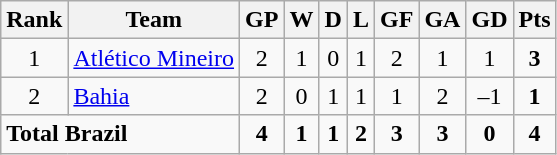<table class="wikitable" style="text-align: center;">
<tr>
<th>Rank</th>
<th>Team</th>
<th>GP</th>
<th>W</th>
<th>D</th>
<th>L</th>
<th>GF</th>
<th>GA</th>
<th>GD</th>
<th>Pts</th>
</tr>
<tr>
<td>1</td>
<td align="left"> <a href='#'>Atlético Mineiro</a></td>
<td>2</td>
<td>1</td>
<td>0</td>
<td>1</td>
<td>2</td>
<td>1</td>
<td>1</td>
<td><strong>3</strong></td>
</tr>
<tr>
<td>2</td>
<td align="left"> <a href='#'>Bahia</a></td>
<td>2</td>
<td>0</td>
<td>1</td>
<td>1</td>
<td>1</td>
<td>2</td>
<td>–1</td>
<td><strong>1</strong></td>
</tr>
<tr>
<td align="left" colspan=2><strong>Total Brazil</strong></td>
<td><strong>4</strong></td>
<td><strong>1</strong></td>
<td><strong>1</strong></td>
<td><strong>2</strong></td>
<td><strong>3</strong></td>
<td><strong>3</strong></td>
<td><strong>0</strong></td>
<td><strong>4</strong></td>
</tr>
</table>
